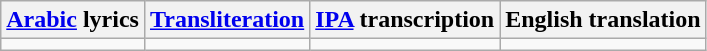<table class="wikitable">
<tr>
<th><a href='#'>Arabic</a> lyrics</th>
<th><a href='#'>Transliteration</a></th>
<th><a href='#'>IPA</a> transcription</th>
<th>English translation</th>
</tr>
<tr style="vertical-align:top; white-space:nowrap;">
<td></td>
<td></td>
<td></td>
<td></td>
</tr>
</table>
